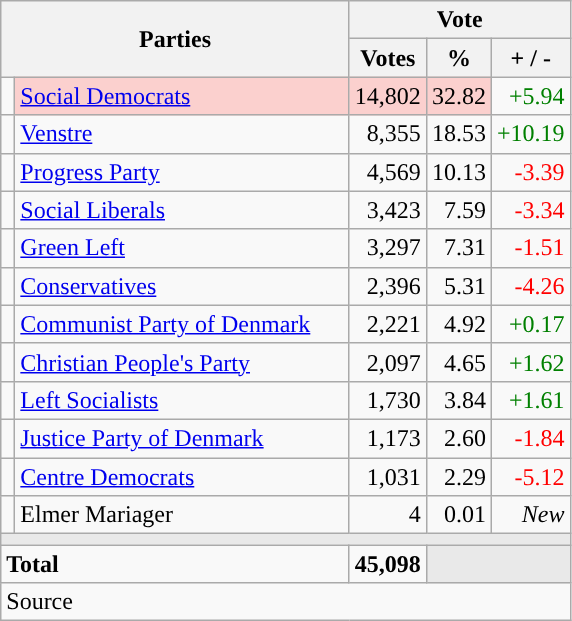<table class="wikitable" style="text-align:right;">
<tr>
<th style="text-align:centre;" rowspan="2" colspan="2" width="225">Parties</th>
<th colspan="3">Vote</th>
</tr>
<tr>
<th width="15">Votes</th>
<th width="15">%</th>
<th width="15">+ / -</th>
</tr>
<tr>
<td width="2" style="color:inherit;background:"></td>
<td bgcolor=#fbd0ce  align="left"><a href='#'>Social Democrats</a></td>
<td bgcolor=#fbd0ce>14,802</td>
<td bgcolor=#fbd0ce>32.82</td>
<td style=color:green;>+5.94</td>
</tr>
<tr>
<td width="2" style="color:inherit;background:"></td>
<td align="left"><a href='#'>Venstre</a></td>
<td>8,355</td>
<td>18.53</td>
<td style=color:green;>+10.19</td>
</tr>
<tr>
<td width="2" style="color:inherit;background:"></td>
<td align="left"><a href='#'>Progress Party</a></td>
<td>4,569</td>
<td>10.13</td>
<td style=color:red;>-3.39</td>
</tr>
<tr>
<td width="2" style="color:inherit;background:"></td>
<td align="left"><a href='#'>Social Liberals</a></td>
<td>3,423</td>
<td>7.59</td>
<td style=color:red;>-3.34</td>
</tr>
<tr>
<td width="2" style="color:inherit;background:"></td>
<td align="left"><a href='#'>Green Left</a></td>
<td>3,297</td>
<td>7.31</td>
<td style=color:red;>-1.51</td>
</tr>
<tr>
<td width="2" style="color:inherit;background:"></td>
<td align="left"><a href='#'>Conservatives</a></td>
<td>2,396</td>
<td>5.31</td>
<td style=color:red;>-4.26</td>
</tr>
<tr>
<td width="2" style="color:inherit;background:"></td>
<td align="left"><a href='#'>Communist Party of Denmark</a></td>
<td>2,221</td>
<td>4.92</td>
<td style=color:green;>+0.17</td>
</tr>
<tr>
<td width="2" style="color:inherit;background:"></td>
<td align="left"><a href='#'>Christian People's Party</a></td>
<td>2,097</td>
<td>4.65</td>
<td style=color:green;>+1.62</td>
</tr>
<tr>
<td width="2" style="color:inherit;background:"></td>
<td align="left"><a href='#'>Left Socialists</a></td>
<td>1,730</td>
<td>3.84</td>
<td style=color:green;>+1.61</td>
</tr>
<tr>
<td width="2" style="color:inherit;background:"></td>
<td align="left"><a href='#'>Justice Party of Denmark</a></td>
<td>1,173</td>
<td>2.60</td>
<td style=color:red;>-1.84</td>
</tr>
<tr>
<td width="2" style="color:inherit;background:"></td>
<td align="left"><a href='#'>Centre Democrats</a></td>
<td>1,031</td>
<td>2.29</td>
<td style=color:red;>-5.12</td>
</tr>
<tr>
<td width="2" style="color:inherit;background:"></td>
<td align="left">Elmer Mariager</td>
<td>4</td>
<td>0.01</td>
<td><em>New</em></td>
</tr>
<tr>
<td colspan="7" bgcolor="#E9E9E9"></td>
</tr>
<tr>
<td align="left" colspan="2"><strong>Total</strong></td>
<td><strong>45,098</strong></td>
<td bgcolor="#E9E9E9" colspan="2"></td>
</tr>
<tr>
<td align="left" colspan="6">Source</td>
</tr>
</table>
